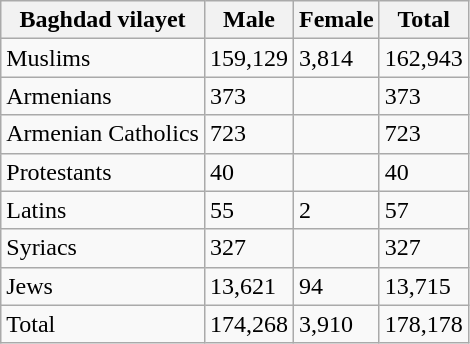<table class="wikitable">
<tr>
<th>Baghdad vilayet</th>
<th>Male</th>
<th>Female</th>
<th>Total</th>
</tr>
<tr>
<td>Muslims</td>
<td align="right">159,129</td>
<td>3,814</td>
<td>162,943</td>
</tr>
<tr>
<td>Armenians</td>
<td>373</td>
<td></td>
<td>373</td>
</tr>
<tr>
<td>Armenian Catholics</td>
<td>723</td>
<td></td>
<td>723</td>
</tr>
<tr>
<td>Protestants</td>
<td>40</td>
<td></td>
<td>40</td>
</tr>
<tr>
<td>Latins</td>
<td>55</td>
<td>2</td>
<td>57</td>
</tr>
<tr>
<td>Syriacs</td>
<td>327</td>
<td></td>
<td>327</td>
</tr>
<tr>
<td>Jews</td>
<td>13,621</td>
<td>94</td>
<td>13,715</td>
</tr>
<tr>
<td>Total</td>
<td>174,268</td>
<td>3,910</td>
<td>178,178</td>
</tr>
</table>
